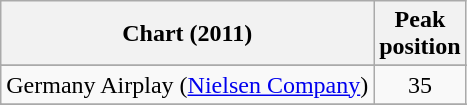<table class="wikitable sortable">
<tr>
<th>Chart (2011)</th>
<th>Peak<br>position</th>
</tr>
<tr>
</tr>
<tr>
</tr>
<tr>
</tr>
<tr>
</tr>
<tr>
<td>Germany Airplay (<a href='#'>Nielsen Company</a>)</td>
<td style="text-align:center;">35</td>
</tr>
<tr>
</tr>
<tr>
</tr>
<tr>
</tr>
<tr>
</tr>
<tr>
</tr>
<tr>
</tr>
</table>
